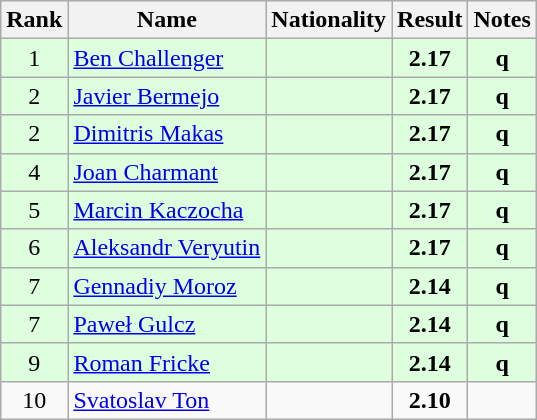<table class="wikitable sortable" style="text-align:center">
<tr>
<th>Rank</th>
<th>Name</th>
<th>Nationality</th>
<th>Result</th>
<th>Notes</th>
</tr>
<tr bgcolor=ddffdd>
<td>1</td>
<td align=left><a href='#'>Ben Challenger</a></td>
<td align=left></td>
<td><strong>2.17</strong></td>
<td><strong>q</strong></td>
</tr>
<tr bgcolor=ddffdd>
<td>2</td>
<td align=left><a href='#'>Javier Bermejo</a></td>
<td align=left></td>
<td><strong>2.17</strong></td>
<td><strong>q</strong></td>
</tr>
<tr bgcolor=ddffdd>
<td>2</td>
<td align=left><a href='#'>Dimitris Makas</a></td>
<td align=left></td>
<td><strong>2.17</strong></td>
<td><strong>q</strong></td>
</tr>
<tr bgcolor=ddffdd>
<td>4</td>
<td align=left><a href='#'>Joan Charmant</a></td>
<td align=left></td>
<td><strong>2.17</strong></td>
<td><strong>q</strong></td>
</tr>
<tr bgcolor=ddffdd>
<td>5</td>
<td align=left><a href='#'>Marcin Kaczocha</a></td>
<td align=left></td>
<td><strong>2.17</strong></td>
<td><strong>q</strong></td>
</tr>
<tr bgcolor=ddffdd>
<td>6</td>
<td align=left><a href='#'>Aleksandr Veryutin</a></td>
<td align=left></td>
<td><strong>2.17</strong></td>
<td><strong>q</strong></td>
</tr>
<tr bgcolor=ddffdd>
<td>7</td>
<td align=left><a href='#'>Gennadiy Moroz</a></td>
<td align=left></td>
<td><strong>2.14</strong></td>
<td><strong>q</strong></td>
</tr>
<tr bgcolor=ddffdd>
<td>7</td>
<td align=left><a href='#'>Paweł Gulcz</a></td>
<td align=left></td>
<td><strong>2.14</strong></td>
<td><strong>q</strong></td>
</tr>
<tr bgcolor=ddffdd>
<td>9</td>
<td align=left><a href='#'>Roman Fricke</a></td>
<td align=left></td>
<td><strong>2.14</strong></td>
<td><strong>q</strong></td>
</tr>
<tr>
<td>10</td>
<td align=left><a href='#'>Svatoslav Ton</a></td>
<td align=left></td>
<td><strong>2.10</strong></td>
<td></td>
</tr>
</table>
